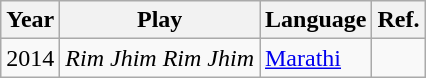<table class="wikitable">
<tr>
<th>Year</th>
<th>Play</th>
<th>Language</th>
<th>Ref.</th>
</tr>
<tr>
<td>2014</td>
<td><em>Rim Jhim Rim Jhim</em></td>
<td><a href='#'>Marathi</a></td>
<td></td>
</tr>
</table>
